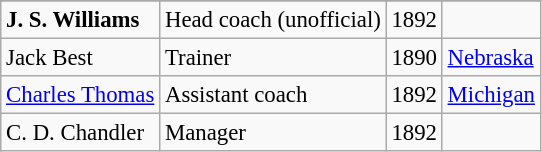<table class="wikitable" style="font-size: 95%">
<tr>
</tr>
<tr>
<td><strong>J. S. Williams</strong></td>
<td>Head coach (unofficial)</td>
<td>1892</td>
<td></td>
</tr>
<tr>
<td>Jack Best</td>
<td>Trainer</td>
<td>1890</td>
<td><a href='#'>Nebraska</a></td>
</tr>
<tr>
<td><a href='#'>Charles Thomas</a></td>
<td>Assistant coach</td>
<td>1892</td>
<td><a href='#'>Michigan</a></td>
</tr>
<tr>
<td>C. D. Chandler</td>
<td>Manager</td>
<td>1892</td>
<td></td>
</tr>
</table>
